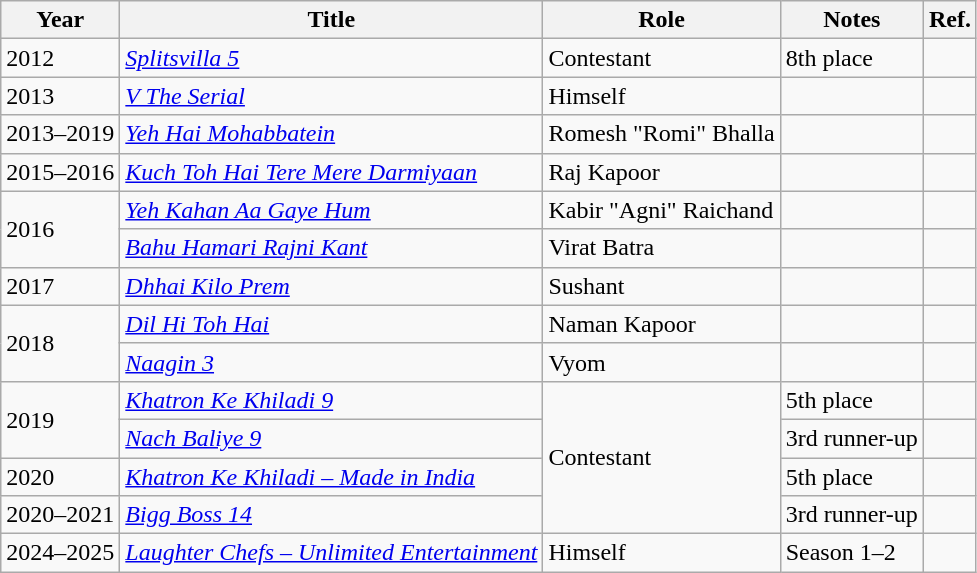<table class="wikitable">
<tr>
<th>Year</th>
<th>Title</th>
<th>Role</th>
<th>Notes</th>
<th>Ref.</th>
</tr>
<tr>
<td>2012</td>
<td><em><a href='#'>Splitsvilla 5</a></em></td>
<td>Contestant</td>
<td>8th place</td>
<td></td>
</tr>
<tr>
<td>2013</td>
<td><em><a href='#'>V The Serial</a></em></td>
<td>Himself</td>
<td></td>
<td></td>
</tr>
<tr>
<td>2013–2019</td>
<td><em><a href='#'>Yeh Hai Mohabbatein</a></em></td>
<td>Romesh "Romi" Bhalla</td>
<td></td>
<td></td>
</tr>
<tr>
<td>2015–2016</td>
<td><em><a href='#'>Kuch Toh Hai Tere Mere Darmiyaan</a></em></td>
<td>Raj Kapoor</td>
<td></td>
<td></td>
</tr>
<tr>
<td rowspan="2">2016</td>
<td><em><a href='#'>Yeh Kahan Aa Gaye Hum</a></em></td>
<td>Kabir "Agni" Raichand</td>
<td></td>
<td></td>
</tr>
<tr>
<td><em><a href='#'>Bahu Hamari Rajni Kant</a></em></td>
<td>Virat Batra</td>
<td></td>
<td></td>
</tr>
<tr>
<td>2017</td>
<td><em><a href='#'>Dhhai Kilo Prem</a></em></td>
<td>Sushant</td>
<td></td>
<td></td>
</tr>
<tr>
<td rowspan="2">2018</td>
<td><em><a href='#'>Dil Hi Toh Hai</a></em></td>
<td>Naman Kapoor</td>
<td></td>
<td></td>
</tr>
<tr>
<td><em><a href='#'>Naagin 3</a></em></td>
<td>Vyom</td>
<td></td>
<td></td>
</tr>
<tr>
<td rowspan="2">2019</td>
<td><em><a href='#'>Khatron Ke Khiladi 9</a></em></td>
<td rowspan="4">Contestant</td>
<td>5th place</td>
<td></td>
</tr>
<tr>
<td><em><a href='#'>Nach Baliye 9</a></em></td>
<td>3rd runner-up</td>
<td></td>
</tr>
<tr>
<td>2020</td>
<td><em><a href='#'>Khatron Ke Khiladi – Made in India</a></em></td>
<td>5th place</td>
<td></td>
</tr>
<tr>
<td>2020–2021</td>
<td><em><a href='#'>Bigg Boss 14</a></em></td>
<td>3rd runner-up</td>
<td></td>
</tr>
<tr>
<td>2024–2025</td>
<td><em><a href='#'>Laughter Chefs – Unlimited Entertainment</a></em></td>
<td>Himself</td>
<td>Season 1–2</td>
<td></td>
</tr>
</table>
